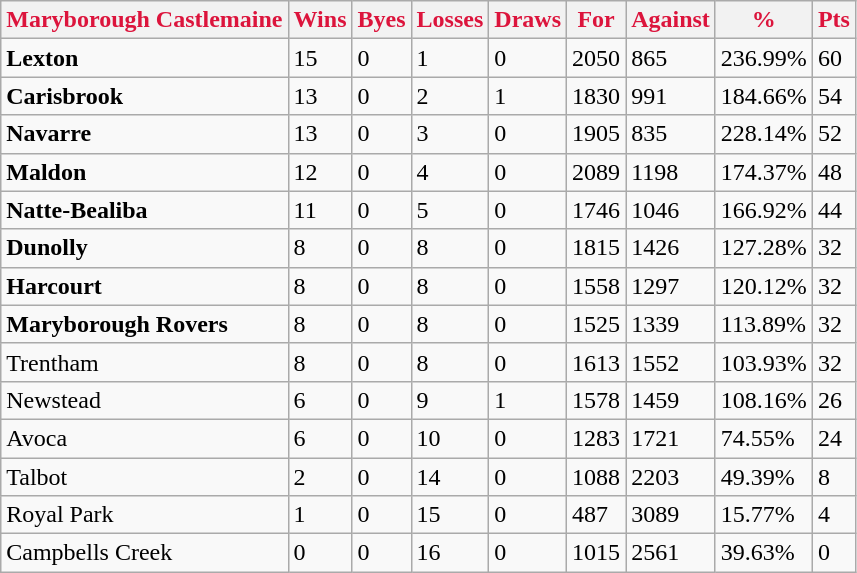<table class="wikitable">
<tr>
<th style="color:crimson">Maryborough Castlemaine</th>
<th style="color:crimson">Wins</th>
<th style="color:crimson">Byes</th>
<th style="color:crimson">Losses</th>
<th style="color:crimson">Draws</th>
<th style="color:crimson">For</th>
<th style="color:crimson">Against</th>
<th style="color:crimson">%</th>
<th style="color:crimson">Pts</th>
</tr>
<tr>
<td><strong>	Lexton	</strong></td>
<td>15</td>
<td>0</td>
<td>1</td>
<td>0</td>
<td>2050</td>
<td>865</td>
<td>236.99%</td>
<td>60</td>
</tr>
<tr>
<td><strong>	Carisbrook	</strong></td>
<td>13</td>
<td>0</td>
<td>2</td>
<td>1</td>
<td>1830</td>
<td>991</td>
<td>184.66%</td>
<td>54</td>
</tr>
<tr>
<td><strong>	Navarre	</strong></td>
<td>13</td>
<td>0</td>
<td>3</td>
<td>0</td>
<td>1905</td>
<td>835</td>
<td>228.14%</td>
<td>52</td>
</tr>
<tr>
<td><strong>	Maldon	</strong></td>
<td>12</td>
<td>0</td>
<td>4</td>
<td>0</td>
<td>2089</td>
<td>1198</td>
<td>174.37%</td>
<td>48</td>
</tr>
<tr>
<td><strong>	Natte-Bealiba	</strong></td>
<td>11</td>
<td>0</td>
<td>5</td>
<td>0</td>
<td>1746</td>
<td>1046</td>
<td>166.92%</td>
<td>44</td>
</tr>
<tr>
<td><strong>	Dunolly	</strong></td>
<td>8</td>
<td>0</td>
<td>8</td>
<td>0</td>
<td>1815</td>
<td>1426</td>
<td>127.28%</td>
<td>32</td>
</tr>
<tr>
<td><strong>	Harcourt	</strong></td>
<td>8</td>
<td>0</td>
<td>8</td>
<td>0</td>
<td>1558</td>
<td>1297</td>
<td>120.12%</td>
<td>32</td>
</tr>
<tr>
<td><strong>	Maryborough Rovers	</strong></td>
<td>8</td>
<td>0</td>
<td>8</td>
<td>0</td>
<td>1525</td>
<td>1339</td>
<td>113.89%</td>
<td>32</td>
</tr>
<tr>
<td>Trentham</td>
<td>8</td>
<td>0</td>
<td>8</td>
<td>0</td>
<td>1613</td>
<td>1552</td>
<td>103.93%</td>
<td>32</td>
</tr>
<tr>
<td>Newstead</td>
<td>6</td>
<td>0</td>
<td>9</td>
<td>1</td>
<td>1578</td>
<td>1459</td>
<td>108.16%</td>
<td>26</td>
</tr>
<tr>
<td>Avoca</td>
<td>6</td>
<td>0</td>
<td>10</td>
<td>0</td>
<td>1283</td>
<td>1721</td>
<td>74.55%</td>
<td>24</td>
</tr>
<tr>
<td>Talbot</td>
<td>2</td>
<td>0</td>
<td>14</td>
<td>0</td>
<td>1088</td>
<td>2203</td>
<td>49.39%</td>
<td>8</td>
</tr>
<tr>
<td>Royal Park</td>
<td>1</td>
<td>0</td>
<td>15</td>
<td>0</td>
<td>487</td>
<td>3089</td>
<td>15.77%</td>
<td>4</td>
</tr>
<tr>
<td>Campbells Creek</td>
<td>0</td>
<td>0</td>
<td>16</td>
<td>0</td>
<td>1015</td>
<td>2561</td>
<td>39.63%</td>
<td>0</td>
</tr>
</table>
